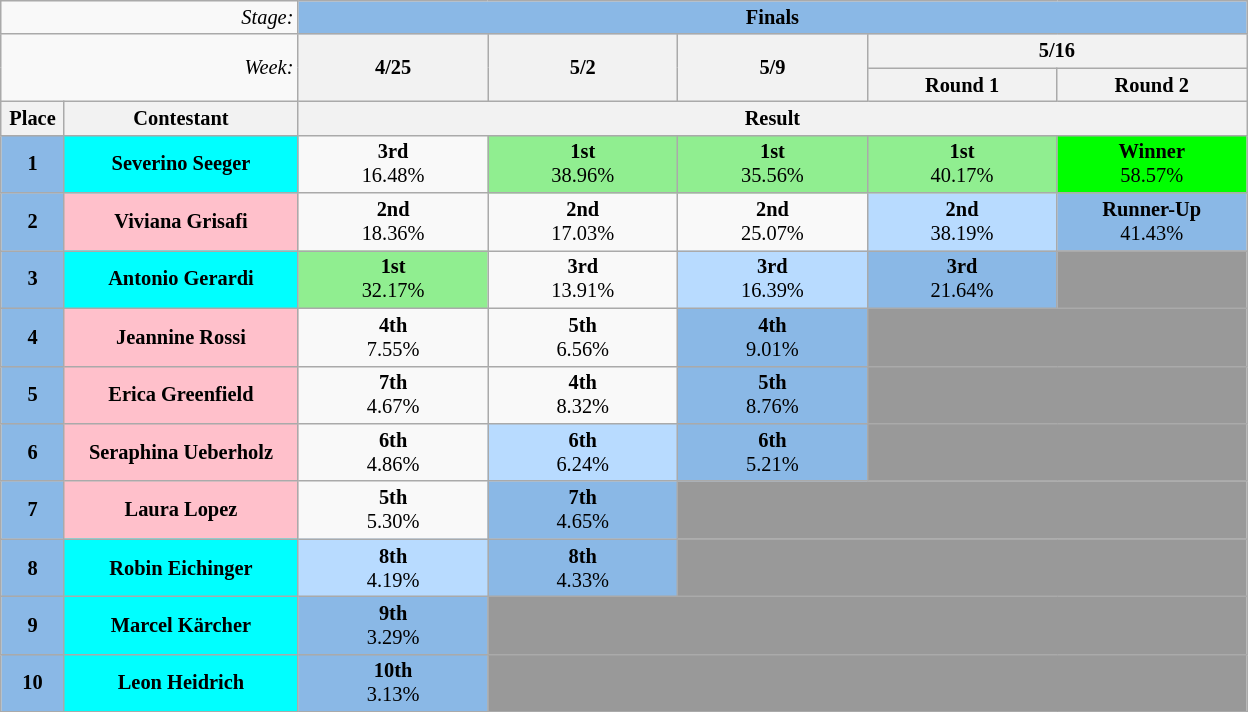<table class="wikitable" style="text-align:center; font-size:85%; margin:1em auto;">
<tr>
<td colspan="2" style="text-align:right;"><em>Stage:</em></td>
<td colspan="5" style="background:#8ab8e6;"><strong>Finals</strong></td>
</tr>
<tr>
<td colspan="2" style="text-align:right;" rowspan=2><em>Week:</em></td>
<th style="width:120px;" rowspan=2>4/25</th>
<th style="width:120px;" rowspan=2>5/2</th>
<th style="width:120px;" rowspan=2>5/9</th>
<th style="width:120px;" colspan=2>5/16</th>
</tr>
<tr>
<th style="width:120px;" rowspan=1>Round 1</th>
<th style="width:120px;" rowspan=1>Round 2</th>
</tr>
<tr>
<th style="width:35px;">Place</th>
<th style="width:150px;">Contestant</th>
<th colspan="5">Result</th>
</tr>
<tr>
<td style="background:#8ab8e6;"><strong>1</strong></td>
<td style="background:cyan;"><strong>Severino Seeger</strong></td>
<td><strong>3rd</strong><br>16.48%</td>
<td style="background:lightgreen;"><strong>1st</strong><br>38.96%</td>
<td style="background:lightgreen;"><strong>1st</strong><br>35.56%</td>
<td style="background:lightgreen;"><strong>1st</strong><br>40.17%</td>
<td style="background:lime;"><strong>Winner</strong><br>58.57%</td>
</tr>
<tr>
<td style="background:#8ab8e6;"><strong>2</strong></td>
<td style="background:pink;"><strong>Viviana Grisafi</strong></td>
<td><strong>2nd</strong><br>18.36%</td>
<td><strong>2nd</strong><br>17.03%</td>
<td><strong>2nd</strong><br>25.07%</td>
<td style="background:#b8dbff;"><strong>2nd</strong><br>38.19%</td>
<td style="background:#8ab8e6;"><strong>Runner-Up</strong><br>41.43%</td>
</tr>
<tr>
<td style="background:#8ab8e6;"><strong>3</strong></td>
<td style="background:cyan;"><strong>Antonio Gerardi</strong></td>
<td style="background:lightgreen;"><strong>1st</strong><br>32.17%</td>
<td><strong>3rd</strong><br>13.91%</td>
<td style="background:#b8dbff;"><strong>3rd</strong><br>16.39%</td>
<td style="background:#8ab8e6;"><strong>3rd</strong><br>21.64%</td>
<td style="background:#999999;" colspan=1></td>
</tr>
<tr>
<td style="background:#8ab8e6;"><strong>4</strong></td>
<td style="background:pink;"><strong>Jeannine Rossi</strong></td>
<td><strong>4th</strong><br>7.55%</td>
<td><strong>5th</strong><br>6.56%</td>
<td style="background:#8ab8e6;"><strong>4th</strong><br>9.01%</td>
<td style="background:#999999;" colspan=2></td>
</tr>
<tr>
<td style="background:#8ab8e6;"><strong>5</strong></td>
<td style="background:pink;"><strong>Erica Greenfield</strong></td>
<td><strong>7th</strong><br>4.67%</td>
<td><strong>4th</strong><br>8.32%</td>
<td style="background:#8ab8e6;"><strong>5th</strong><br>8.76%</td>
<td style="background:#999999;" colspan=2></td>
</tr>
<tr>
<td style="background:#8ab8e6;"><strong>6</strong></td>
<td style="background:pink;"><strong>Seraphina Ueberholz</strong></td>
<td><strong>6th</strong><br>4.86%</td>
<td style="background:#b8dbff;"><strong>6th</strong><br>6.24%</td>
<td style="background:#8ab8e6;"><strong>6th</strong><br>5.21%</td>
<td style="background:#999999;" colspan=2></td>
</tr>
<tr>
<td style="background:#8ab8e6;"><strong>7</strong></td>
<td style="background:pink;"><strong>Laura Lopez</strong></td>
<td><strong>5th</strong><br>5.30%</td>
<td style="background:#8ab8e6;"><strong>7th</strong><br>4.65%</td>
<td style="background:#999999;" colspan=3></td>
</tr>
<tr>
<td style="background:#8ab8e6;"><strong>8</strong></td>
<td style="background:cyan;"><strong>Robin Eichinger</strong></td>
<td style="background:#b8dbff;"><strong>8th</strong><br>4.19%</td>
<td style="background:#8ab8e6;"><strong>8th</strong><br>4.33%</td>
<td style="background:#999999;" colspan=3></td>
</tr>
<tr>
<td style="background:#8ab8e6;"><strong>9</strong></td>
<td style="background:cyan;"><strong>Marcel Kärcher</strong></td>
<td style="background:#8ab8e6;"><strong>9th</strong><br>3.29%</td>
<td style="background:#999999;" colspan=4></td>
</tr>
<tr>
<td style="background:#8ab8e6;"><strong>10</strong></td>
<td style="background:cyan;"><strong>Leon Heidrich</strong></td>
<td style="background:#8ab8e6;"><strong>10th</strong><br>3.13%</td>
<td style="background:#999999;" colspan=4></td>
</tr>
</table>
